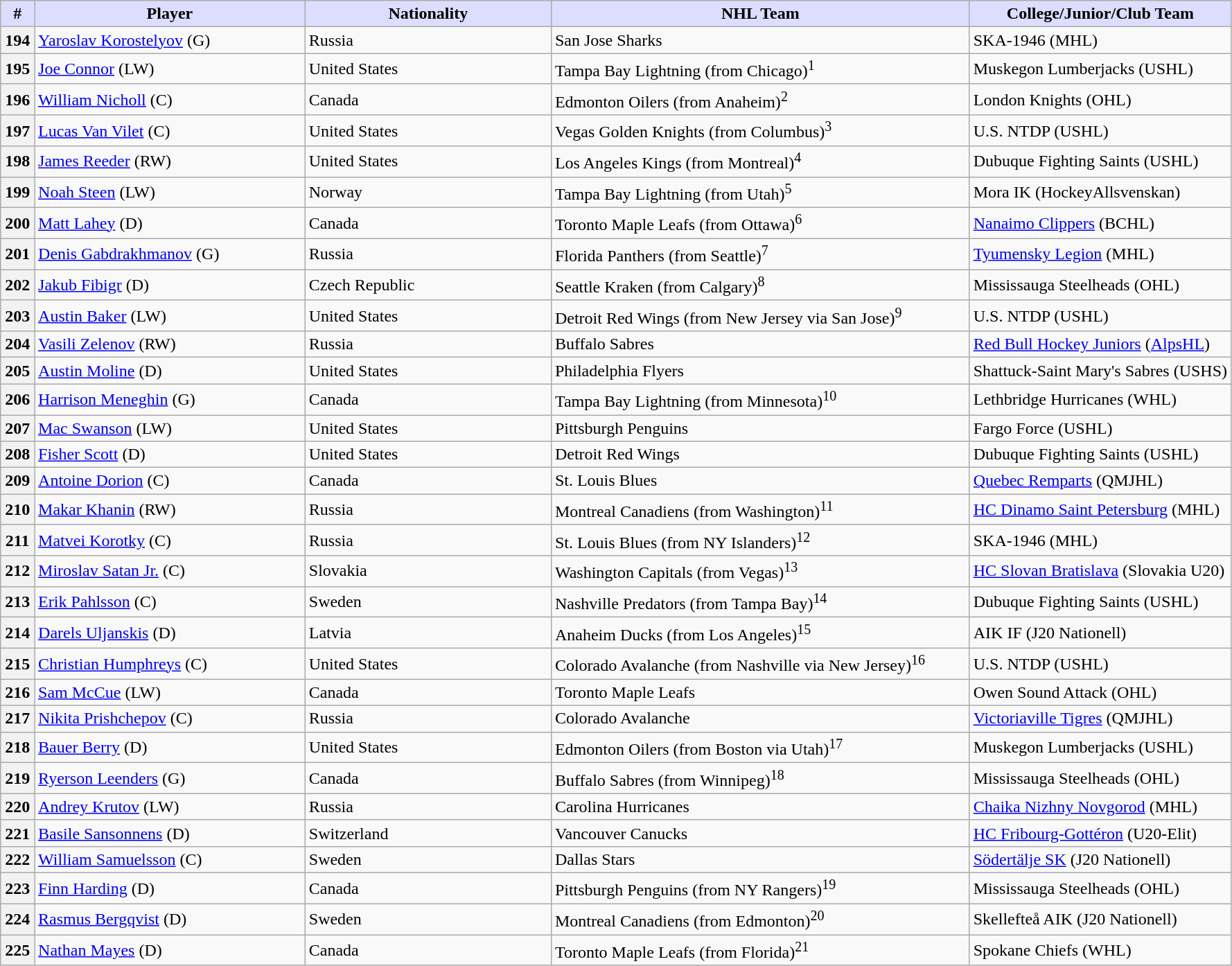<table class="wikitable">
<tr>
<th style="background:#ddf; width:2.75%;">#</th>
<th style="background:#ddf; width:22.0%;">Player</th>
<th style="background:#ddf; width:20.0%;">Nationality</th>
<th style="background:#ddf; width:34.0%;">NHL Team</th>
<th style="background:#ddf; width:100.0%;">College/Junior/Club Team</th>
</tr>
<tr>
<th>194</th>
<td><a href='#'>Yaroslav Korostelyov</a> (G)</td>
<td> Russia</td>
<td>San Jose Sharks</td>
<td>SKA-1946 (MHL)</td>
</tr>
<tr>
<th>195</th>
<td><a href='#'>Joe Connor</a> (LW)</td>
<td> United States</td>
<td>Tampa Bay Lightning (from Chicago)<sup>1</sup></td>
<td>Muskegon Lumberjacks (USHL)</td>
</tr>
<tr>
<th>196</th>
<td><a href='#'>William Nicholl</a> (C)</td>
<td> Canada</td>
<td>Edmonton Oilers (from Anaheim)<sup>2</sup></td>
<td>London Knights (OHL)</td>
</tr>
<tr>
<th>197</th>
<td><a href='#'>Lucas Van Vilet</a> (C)</td>
<td> United States</td>
<td>Vegas Golden Knights (from Columbus)<sup>3</sup></td>
<td>U.S. NTDP (USHL)</td>
</tr>
<tr>
<th>198</th>
<td><a href='#'>James Reeder</a> (RW)</td>
<td> United States</td>
<td>Los Angeles Kings (from Montreal)<sup>4</sup></td>
<td>Dubuque Fighting Saints (USHL)</td>
</tr>
<tr>
<th>199</th>
<td><a href='#'>Noah Steen</a> (LW)</td>
<td> Norway</td>
<td>Tampa Bay Lightning (from Utah)<sup>5</sup></td>
<td>Mora IK (HockeyAllsvenskan)</td>
</tr>
<tr>
<th>200</th>
<td><a href='#'>Matt Lahey</a> (D)</td>
<td> Canada</td>
<td>Toronto Maple Leafs (from Ottawa)<sup>6</sup></td>
<td><a href='#'>Nanaimo Clippers</a> (BCHL)</td>
</tr>
<tr>
<th>201</th>
<td><a href='#'>Denis Gabdrakhmanov</a> (G)</td>
<td> Russia</td>
<td>Florida Panthers (from Seattle)<sup>7</sup></td>
<td><a href='#'>Tyumensky Legion</a> (MHL)</td>
</tr>
<tr>
<th>202</th>
<td><a href='#'>Jakub Fibigr</a> (D)</td>
<td> Czech Republic</td>
<td>Seattle Kraken (from Calgary)<sup>8</sup></td>
<td>Mississauga Steelheads (OHL)</td>
</tr>
<tr>
<th>203</th>
<td><a href='#'>Austin Baker</a> (LW)</td>
<td> United States</td>
<td>Detroit Red Wings (from New Jersey via San Jose)<sup>9</sup></td>
<td>U.S. NTDP (USHL)</td>
</tr>
<tr>
<th>204</th>
<td><a href='#'>Vasili Zelenov</a> (RW)</td>
<td> Russia</td>
<td>Buffalo Sabres</td>
<td><a href='#'>Red Bull Hockey Juniors</a> (<a href='#'>AlpsHL</a>)</td>
</tr>
<tr>
<th>205</th>
<td><a href='#'>Austin Moline</a> (D)</td>
<td> United States</td>
<td>Philadelphia Flyers</td>
<td>Shattuck-Saint Mary's Sabres (USHS)</td>
</tr>
<tr>
<th>206</th>
<td><a href='#'>Harrison Meneghin</a> (G)</td>
<td> Canada</td>
<td>Tampa Bay Lightning (from Minnesota)<sup>10</sup></td>
<td>Lethbridge Hurricanes (WHL)</td>
</tr>
<tr>
<th>207</th>
<td><a href='#'>Mac Swanson</a> (LW)</td>
<td> United States</td>
<td>Pittsburgh Penguins</td>
<td>Fargo Force (USHL)</td>
</tr>
<tr>
<th>208</th>
<td><a href='#'>Fisher Scott</a> (D)</td>
<td> United States</td>
<td>Detroit Red Wings</td>
<td>Dubuque Fighting Saints (USHL)</td>
</tr>
<tr>
<th>209</th>
<td><a href='#'>Antoine Dorion</a> (C)</td>
<td> Canada</td>
<td>St. Louis Blues</td>
<td><a href='#'>Quebec Remparts</a> (QMJHL)</td>
</tr>
<tr>
<th>210</th>
<td><a href='#'>Makar Khanin</a> (RW)</td>
<td> Russia</td>
<td>Montreal Canadiens (from Washington)<sup>11</sup></td>
<td><a href='#'>HC Dinamo Saint Petersburg</a> (MHL)</td>
</tr>
<tr>
<th>211</th>
<td><a href='#'>Matvei Korotky</a> (C)</td>
<td> Russia</td>
<td>St. Louis Blues (from NY Islanders)<sup>12</sup></td>
<td>SKA-1946 (MHL)</td>
</tr>
<tr>
<th>212</th>
<td><a href='#'>Miroslav Satan Jr.</a> (C)</td>
<td> Slovakia</td>
<td>Washington Capitals (from Vegas)<sup>13</sup></td>
<td><a href='#'>HC Slovan Bratislava</a> (Slovakia U20)</td>
</tr>
<tr>
<th>213</th>
<td><a href='#'>Erik Pahlsson</a> (C)</td>
<td> Sweden</td>
<td>Nashville Predators (from Tampa Bay)<sup>14</sup></td>
<td>Dubuque Fighting Saints (USHL)</td>
</tr>
<tr>
<th>214</th>
<td><a href='#'>Darels Uljanskis</a> (D)</td>
<td> Latvia</td>
<td>Anaheim Ducks (from Los Angeles)<sup>15</sup></td>
<td>AIK IF (J20 Nationell)</td>
</tr>
<tr>
<th>215</th>
<td><a href='#'>Christian Humphreys</a> (C)</td>
<td> United States</td>
<td>Colorado Avalanche (from Nashville via New Jersey)<sup>16</sup></td>
<td>U.S. NTDP (USHL)</td>
</tr>
<tr>
<th>216</th>
<td><a href='#'>Sam McCue</a> (LW)</td>
<td> Canada</td>
<td>Toronto Maple Leafs</td>
<td>Owen Sound Attack (OHL)</td>
</tr>
<tr>
<th>217</th>
<td><a href='#'>Nikita Prishchepov</a> (C)</td>
<td> Russia</td>
<td>Colorado Avalanche</td>
<td><a href='#'>Victoriaville Tigres</a> (QMJHL)</td>
</tr>
<tr>
<th>218</th>
<td><a href='#'>Bauer Berry</a> (D)</td>
<td> United States</td>
<td>Edmonton Oilers (from Boston via Utah)<sup>17</sup></td>
<td>Muskegon Lumberjacks (USHL)</td>
</tr>
<tr>
<th>219</th>
<td><a href='#'>Ryerson Leenders</a> (G)</td>
<td> Canada</td>
<td>Buffalo Sabres (from Winnipeg)<sup>18</sup></td>
<td>Mississauga Steelheads (OHL)</td>
</tr>
<tr>
<th>220</th>
<td><a href='#'>Andrey Krutov</a> (LW)</td>
<td> Russia</td>
<td>Carolina Hurricanes</td>
<td><a href='#'>Chaika Nizhny Novgorod</a> (MHL)</td>
</tr>
<tr>
<th>221</th>
<td><a href='#'>Basile Sansonnens</a> (D)</td>
<td> Switzerland</td>
<td>Vancouver Canucks</td>
<td><a href='#'>HC Fribourg-Gottéron</a> (U20-Elit)</td>
</tr>
<tr>
<th>222</th>
<td><a href='#'>William Samuelsson</a> (C)</td>
<td> Sweden</td>
<td>Dallas Stars</td>
<td><a href='#'>Södertälje SK</a> (J20 Nationell)</td>
</tr>
<tr>
<th>223</th>
<td><a href='#'>Finn Harding</a> (D)</td>
<td> Canada</td>
<td>Pittsburgh Penguins (from NY Rangers)<sup>19</sup></td>
<td>Mississauga Steelheads (OHL)</td>
</tr>
<tr>
<th>224</th>
<td><a href='#'>Rasmus Bergqvist</a> (D)</td>
<td> Sweden</td>
<td>Montreal Canadiens (from Edmonton)<sup>20</sup></td>
<td>Skellefteå AIK (J20 Nationell)</td>
</tr>
<tr>
<th>225</th>
<td><a href='#'>Nathan Mayes</a> (D)</td>
<td> Canada</td>
<td>Toronto Maple Leafs (from Florida)<sup>21</sup></td>
<td>Spokane Chiefs (WHL)</td>
</tr>
</table>
